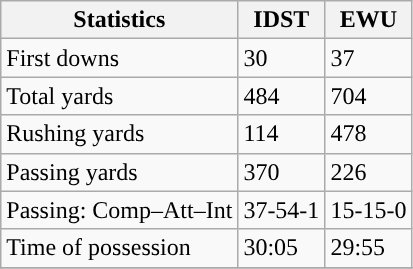<table class="wikitable" style="float: left;">
<tr>
<th>Statistics</th>
<th>IDST</th>
<th>EWU</th>
</tr>
<tr>
<td>First downs</td>
<td>30</td>
<td>37</td>
</tr>
<tr>
<td>Total yards</td>
<td>484</td>
<td>704</td>
</tr>
<tr>
<td>Rushing yards</td>
<td>114</td>
<td>478</td>
</tr>
<tr>
<td>Passing yards</td>
<td>370</td>
<td>226</td>
</tr>
<tr>
<td>Passing: Comp–Att–Int</td>
<td>37-54-1</td>
<td>15-15-0</td>
</tr>
<tr>
<td>Time of possession</td>
<td>30:05</td>
<td>29:55</td>
</tr>
<tr>
</tr>
</table>
